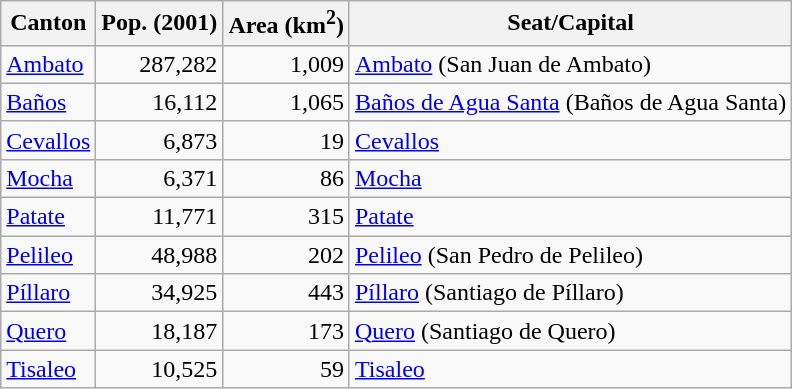<table class="wikitable sortable">
<tr>
<th>Canton</th>
<th>Pop. (2001)</th>
<th>Area (km<sup>2</sup>)</th>
<th>Seat/Capital</th>
</tr>
<tr>
<td><a href='#'>Ambato</a></td>
<td align=right>287,282</td>
<td align=right>1,009</td>
<td><a href='#'>Ambato</a> (San Juan de Ambato)</td>
</tr>
<tr>
<td><a href='#'>Baños</a></td>
<td align=right>16,112</td>
<td align=right>1,065</td>
<td><a href='#'>Baños de Agua Santa</a> (Baños de Agua Santa)</td>
</tr>
<tr>
<td><a href='#'>Cevallos</a></td>
<td align=right>6,873</td>
<td align=right>19</td>
<td><a href='#'>Cevallos</a></td>
</tr>
<tr>
<td><a href='#'>Mocha</a></td>
<td align=right>6,371</td>
<td align=right>86</td>
<td><a href='#'>Mocha</a></td>
</tr>
<tr>
<td><a href='#'>Patate</a></td>
<td align=right>11,771</td>
<td align=right>315</td>
<td><a href='#'>Patate</a></td>
</tr>
<tr>
<td><a href='#'>Pelileo</a></td>
<td align=right>48,988</td>
<td align=right>202</td>
<td><a href='#'>Pelileo</a>  (San Pedro de Pelileo)</td>
</tr>
<tr>
<td><a href='#'>Píllaro</a></td>
<td align=right>34,925</td>
<td align=right>443</td>
<td><a href='#'>Píllaro</a> (Santiago de Píllaro)</td>
</tr>
<tr>
<td><a href='#'>Quero</a></td>
<td align=right>18,187</td>
<td align=right>173</td>
<td><a href='#'>Quero</a> (Santiago de Quero)</td>
</tr>
<tr>
<td><a href='#'>Tisaleo</a></td>
<td align=right>10,525</td>
<td align=right>59</td>
<td><a href='#'>Tisaleo</a></td>
</tr>
</table>
